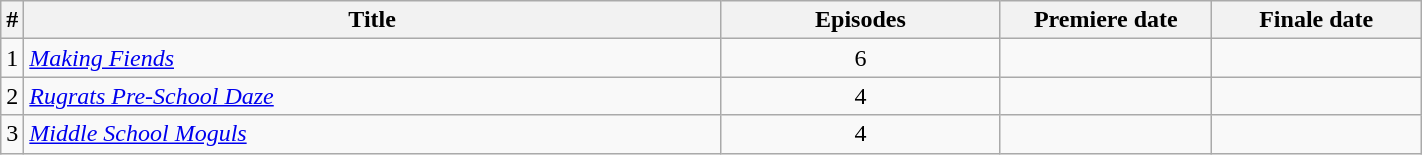<table class="wikitable plainrowheaders sortable" style="width:75%;text-align:center;">
<tr>
<th>#</th>
<th scope="col" style="width:50%;">Title</th>
<th scope="col" style="width:20%;">Episodes</th>
<th scope="col" style="width:15%;">Premiere date</th>
<th scope="col" style="width:15%;">Finale date</th>
</tr>
<tr>
<td>1</td>
<td scope="row" style="text-align:left;"><em><a href='#'>Making Fiends</a></em></td>
<td>6</td>
<td></td>
<td></td>
</tr>
<tr>
<td>2</td>
<td scope="row" style="text-align:left;"><em><a href='#'>Rugrats Pre-School Daze</a></em></td>
<td>4</td>
<td></td>
<td></td>
</tr>
<tr>
<td>3</td>
<td scope="row" style="text-align:left;"><em><a href='#'>Middle School Moguls</a></em></td>
<td>4</td>
<td></td>
<td></td>
</tr>
</table>
